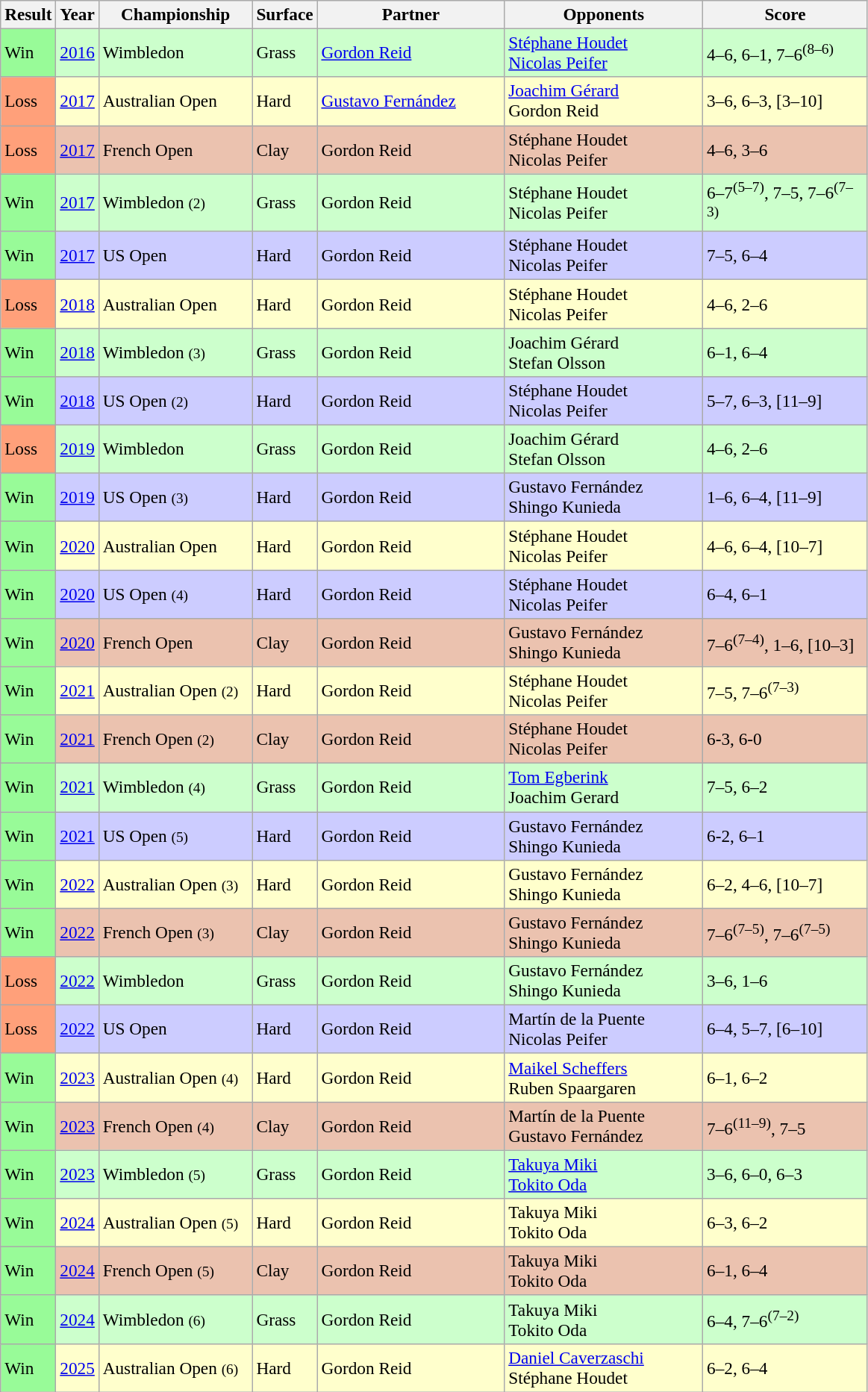<table class="sortable wikitable" style=font-size:97%>
<tr>
<th>Result</th>
<th>Year</th>
<th width=130>Championship</th>
<th>Surface</th>
<th width=160>Partner</th>
<th width=170>Opponents</th>
<th width=140>Score</th>
</tr>
<tr bgcolor=CCFFCC>
<td bgcolor=98FB98>Win</td>
<td><a href='#'>2016</a></td>
<td>Wimbledon</td>
<td>Grass</td>
<td> <a href='#'>Gordon Reid</a></td>
<td> <a href='#'>Stéphane Houdet</a><br> <a href='#'>Nicolas Peifer</a></td>
<td>4–6, 6–1, 7–6<sup>(8–6)</sup></td>
</tr>
<tr bgcolor=FFFFCC>
<td bgcolor=FFA07A>Loss</td>
<td><a href='#'>2017</a></td>
<td>Australian Open</td>
<td>Hard</td>
<td> <a href='#'>Gustavo Fernández</a></td>
<td> <a href='#'>Joachim Gérard</a><br> Gordon Reid</td>
<td>3–6, 6–3, [3–10]</td>
</tr>
<tr bgcolor=EBC2AF>
<td bgcolor=FFA07A>Loss</td>
<td><a href='#'>2017</a></td>
<td>French Open</td>
<td>Clay</td>
<td> Gordon Reid</td>
<td> Stéphane Houdet<br> Nicolas Peifer</td>
<td>4–6, 3–6</td>
</tr>
<tr bgcolor=CCFFCC>
<td bgcolor=98FB98>Win</td>
<td><a href='#'>2017</a></td>
<td>Wimbledon <small>(2)</small></td>
<td>Grass</td>
<td> Gordon Reid</td>
<td> Stéphane Houdet<br> Nicolas Peifer</td>
<td>6–7<sup>(5–7)</sup>, 7–5, 7–6<sup>(7–3)</sup></td>
</tr>
<tr bgcolor=CCCCFF>
<td bgcolor=98FB98>Win</td>
<td><a href='#'>2017</a></td>
<td>US Open</td>
<td>Hard</td>
<td> Gordon Reid</td>
<td> Stéphane Houdet<br> Nicolas Peifer</td>
<td>7–5, 6–4</td>
</tr>
<tr bgcolor=FFFFCC>
<td bgcolor=FFA07A>Loss</td>
<td><a href='#'>2018</a></td>
<td>Australian Open</td>
<td>Hard</td>
<td> Gordon Reid</td>
<td> Stéphane Houdet<br> Nicolas Peifer</td>
<td>4–6, 2–6</td>
</tr>
<tr bgcolor=CCFFCC>
<td bgcolor=98FB98>Win</td>
<td><a href='#'>2018</a></td>
<td>Wimbledon <small>(3)</small></td>
<td>Grass</td>
<td> Gordon Reid</td>
<td> Joachim Gérard<br> Stefan Olsson</td>
<td>6–1, 6–4</td>
</tr>
<tr bgcolor=CCCCFF>
<td bgcolor=98FB98>Win</td>
<td><a href='#'>2018</a></td>
<td>US Open <small>(2)</small></td>
<td>Hard</td>
<td> Gordon Reid</td>
<td> Stéphane Houdet<br> Nicolas Peifer</td>
<td>5–7, 6–3, [11–9]</td>
</tr>
<tr bgcolor=CCFFCC>
<td bgcolor=FFA07A>Loss</td>
<td><a href='#'>2019</a></td>
<td>Wimbledon</td>
<td>Grass</td>
<td> Gordon Reid</td>
<td> Joachim Gérard<br> Stefan Olsson</td>
<td>4–6, 2–6</td>
</tr>
<tr bgcolor=CCCCFF>
<td bgcolor=98FB98>Win</td>
<td><a href='#'>2019</a></td>
<td>US Open <small>(3)</small></td>
<td>Hard</td>
<td> Gordon Reid</td>
<td> Gustavo Fernández<br> Shingo Kunieda</td>
<td>1–6, 6–4, [11–9]</td>
</tr>
<tr bgcolor=FFFFCC>
<td bgcolor=98FB98>Win</td>
<td><a href='#'>2020</a></td>
<td>Australian Open</td>
<td>Hard</td>
<td> Gordon Reid</td>
<td> Stéphane Houdet<br> Nicolas Peifer</td>
<td>4–6, 6–4, [10–7]</td>
</tr>
<tr bgcolor=CCCCFF>
<td bgcolor=98FB98>Win</td>
<td><a href='#'>2020</a></td>
<td>US Open <small>(4)</small></td>
<td>Hard</td>
<td> Gordon Reid</td>
<td> Stéphane Houdet<br> Nicolas Peifer</td>
<td>6–4, 6–1</td>
</tr>
<tr bgcolor=EBC2AF>
<td bgcolor=98FB98>Win</td>
<td><a href='#'>2020</a></td>
<td>French Open</td>
<td>Clay</td>
<td> Gordon Reid</td>
<td> Gustavo Fernández<br> Shingo Kunieda</td>
<td>7–6<sup>(7–4)</sup>, 1–6, [10–3]</td>
</tr>
<tr bgcolor=FFFFCC>
<td bgcolor=98FB98>Win</td>
<td><a href='#'>2021</a></td>
<td>Australian Open <small>(2)</small></td>
<td>Hard</td>
<td> Gordon Reid</td>
<td> Stéphane Houdet<br> Nicolas Peifer</td>
<td>7–5, 7–6<sup>(7–3)</sup></td>
</tr>
<tr bgcolor=EBC2AF>
<td bgcolor=98FB98>Win</td>
<td><a href='#'>2021</a></td>
<td>French Open <small>(2)</small></td>
<td>Clay</td>
<td> Gordon Reid</td>
<td> Stéphane Houdet<br> Nicolas Peifer</td>
<td>6-3, 6-0</td>
</tr>
<tr bgcolor=CCFFCC>
<td bgcolor=98FB98>Win</td>
<td><a href='#'>2021</a></td>
<td>Wimbledon <small>(4)</small></td>
<td>Grass</td>
<td> Gordon Reid</td>
<td> <a href='#'>Tom Egberink</a><br> Joachim Gerard</td>
<td>7–5, 6–2</td>
</tr>
<tr bgcolor=CCCCFF>
<td bgcolor=98FB98>Win</td>
<td><a href='#'>2021</a></td>
<td>US Open <small>(5)</small></td>
<td>Hard</td>
<td> Gordon Reid</td>
<td> Gustavo Fernández<br> Shingo Kunieda</td>
<td>6-2, 6–1</td>
</tr>
<tr bgcolor=FFFFCC>
<td bgcolor=98FB98>Win</td>
<td><a href='#'>2022</a></td>
<td>Australian Open <small>(3)</small></td>
<td>Hard</td>
<td> Gordon Reid</td>
<td> Gustavo Fernández<br> Shingo Kunieda</td>
<td>6–2, 4–6, [10–7]</td>
</tr>
<tr bgcolor=EBC2AF>
<td bgcolor=98FB98>Win</td>
<td><a href='#'>2022</a></td>
<td>French Open <small>(3)</small></td>
<td>Clay</td>
<td> Gordon Reid</td>
<td> Gustavo Fernández<br> Shingo Kunieda</td>
<td>7–6<sup>(7–5)</sup>, 7–6<sup>(7–5)</sup></td>
</tr>
<tr bgcolor=CCFFCC>
<td bgcolor=FFA07A>Loss</td>
<td><a href='#'>2022</a></td>
<td>Wimbledon</td>
<td>Grass</td>
<td> Gordon Reid</td>
<td> Gustavo Fernández<br> Shingo Kunieda</td>
<td>3–6, 1–6</td>
</tr>
<tr bgcolor=CCCCFF>
<td bgcolor=FFA07A>Loss</td>
<td><a href='#'>2022</a></td>
<td>US Open</td>
<td>Hard</td>
<td> Gordon Reid</td>
<td> Martín de la Puente<br> Nicolas Peifer</td>
<td>6–4, 5–7, [6–10]</td>
</tr>
<tr bgcolor=FFFFCC>
<td bgcolor=98FB98>Win</td>
<td><a href='#'>2023</a></td>
<td>Australian Open <small>(4)</small></td>
<td>Hard</td>
<td> Gordon Reid</td>
<td> <a href='#'>Maikel Scheffers</a><br> Ruben Spaargaren</td>
<td>6–1, 6–2</td>
</tr>
<tr bgcolor=ebc2af>
<td bgcolor=98fb98>Win</td>
<td><a href='#'>2023</a></td>
<td>French Open <small>(4)</small></td>
<td>Clay</td>
<td> Gordon Reid</td>
<td> Martín de la Puente<br> Gustavo Fernández</td>
<td>7–6<sup>(11–9)</sup>, 7–5</td>
</tr>
<tr bgcolor=CCFFCC>
<td bgcolor=98FB98>Win</td>
<td><a href='#'>2023</a></td>
<td>Wimbledon <small>(5)</small></td>
<td>Grass</td>
<td> Gordon Reid</td>
<td> <a href='#'>Takuya Miki</a><br> <a href='#'>Tokito Oda</a></td>
<td>3–6, 6–0, 6–3</td>
</tr>
<tr bgcolor=FFFFCC>
<td bgcolor=98FB98>Win</td>
<td><a href='#'>2024</a></td>
<td>Australian Open <small>(5)</small></td>
<td>Hard</td>
<td> Gordon Reid</td>
<td> Takuya Miki<br> Tokito Oda</td>
<td>6–3, 6–2</td>
</tr>
<tr bgcolor=ebc2af>
<td bgcolor=98fb98>Win</td>
<td><a href='#'>2024</a></td>
<td>French Open <small>(5)</small></td>
<td>Clay</td>
<td> Gordon Reid</td>
<td> Takuya Miki<br> Tokito Oda</td>
<td>6–1, 6–4</td>
</tr>
<tr bgcolor=CCFFCC>
<td bgcolor=98FB98>Win</td>
<td><a href='#'>2024</a></td>
<td>Wimbledon <small>(6)</small></td>
<td>Grass</td>
<td> Gordon Reid</td>
<td> Takuya Miki<br> Tokito Oda</td>
<td>6–4, 7–6<sup>(7–2)</sup></td>
</tr>
<tr bgcolor=FFFFCC>
<td bgcolor=98FB98>Win</td>
<td><a href='#'>2025</a></td>
<td>Australian Open <small>(6)</small></td>
<td>Hard</td>
<td> Gordon Reid</td>
<td> <a href='#'>Daniel Caverzaschi</a><br> Stéphane Houdet</td>
<td>6–2, 6–4</td>
</tr>
</table>
